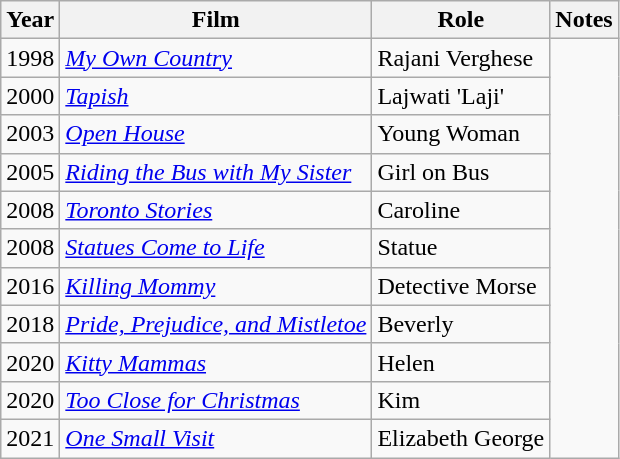<table class="wikitable sortable">
<tr>
<th>Year</th>
<th>Film</th>
<th>Role</th>
<th class="unsortable">Notes</th>
</tr>
<tr>
<td>1998</td>
<td><em><a href='#'>My Own Country</a></em></td>
<td>Rajani Verghese</td>
</tr>
<tr>
<td>2000</td>
<td><em><a href='#'>Tapish</a></em></td>
<td>Lajwati 'Laji'</td>
</tr>
<tr>
<td>2003</td>
<td><em><a href='#'>Open House</a></em></td>
<td>Young Woman</td>
</tr>
<tr>
<td>2005</td>
<td><em><a href='#'>Riding the Bus with My Sister</a></em></td>
<td>Girl on Bus</td>
</tr>
<tr>
<td>2008</td>
<td><em><a href='#'>Toronto Stories</a></em></td>
<td>Caroline</td>
</tr>
<tr>
<td>2008</td>
<td><em><a href='#'>Statues Come to Life</a></em></td>
<td>Statue</td>
</tr>
<tr>
<td>2016</td>
<td><em><a href='#'>Killing Mommy</a></em></td>
<td>Detective Morse</td>
</tr>
<tr>
<td>2018</td>
<td><em><a href='#'>Pride, Prejudice, and Mistletoe</a></em></td>
<td>Beverly</td>
</tr>
<tr>
<td>2020</td>
<td><em><a href='#'>Kitty Mammas</a></em></td>
<td>Helen</td>
</tr>
<tr>
<td>2020</td>
<td><em><a href='#'>Too Close for Christmas</a></em></td>
<td>Kim</td>
</tr>
<tr>
<td>2021</td>
<td><em><a href='#'>One Small Visit</a></em></td>
<td>Elizabeth George</td>
</tr>
</table>
